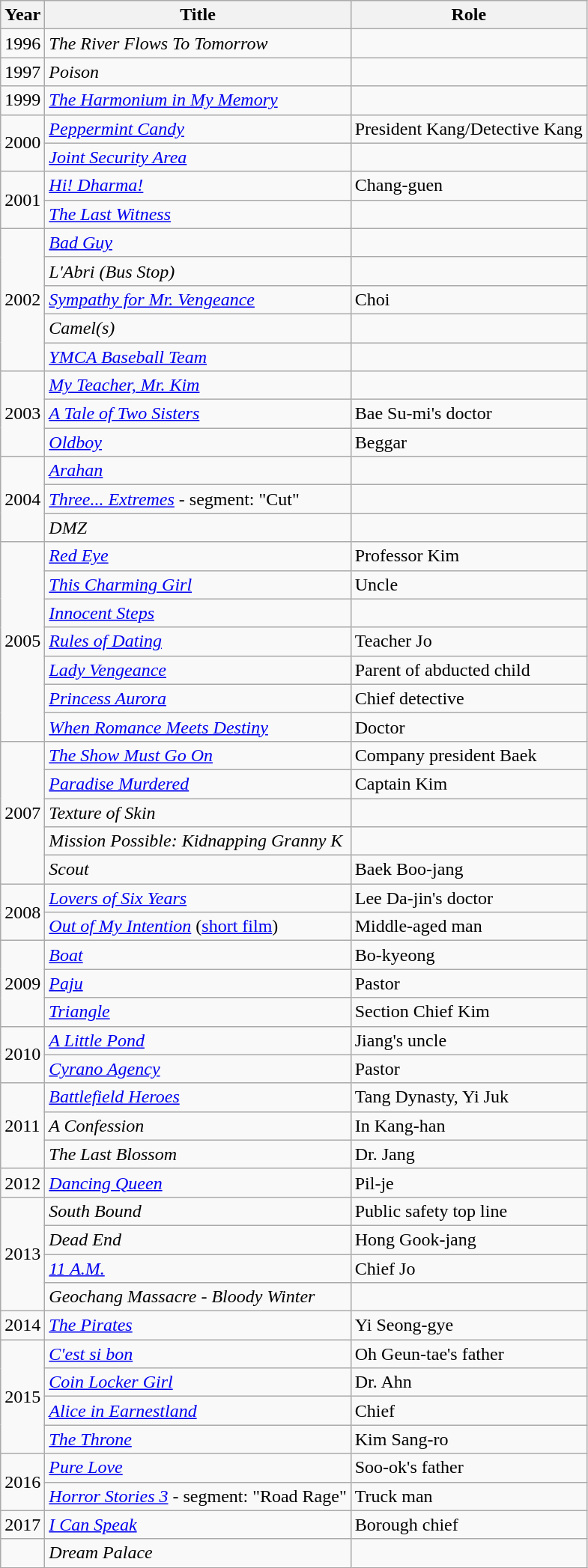<table class="wikitable sortable">
<tr>
<th>Year</th>
<th>Title</th>
<th>Role</th>
</tr>
<tr>
<td>1996</td>
<td><em>The River Flows To Tomorrow</em></td>
<td></td>
</tr>
<tr>
<td>1997</td>
<td><em>Poison</em></td>
<td></td>
</tr>
<tr>
<td>1999</td>
<td><em><a href='#'>The Harmonium in My Memory</a></em></td>
<td></td>
</tr>
<tr>
<td rowspan=2>2000</td>
<td><em><a href='#'>Peppermint Candy</a></em></td>
<td>President Kang/Detective Kang</td>
</tr>
<tr>
<td><em><a href='#'>Joint Security Area</a></em></td>
<td></td>
</tr>
<tr>
<td rowspan=2>2001</td>
<td><em><a href='#'>Hi! Dharma!</a></em></td>
<td>Chang-guen</td>
</tr>
<tr>
<td><em><a href='#'>The Last Witness</a></em></td>
<td></td>
</tr>
<tr>
<td rowspan=5>2002</td>
<td><em><a href='#'>Bad Guy</a></em></td>
<td></td>
</tr>
<tr>
<td><em>L'Abri (Bus Stop)</em></td>
<td></td>
</tr>
<tr>
<td><em><a href='#'>Sympathy for Mr. Vengeance</a></em></td>
<td>Choi</td>
</tr>
<tr>
<td><em>Camel(s)</em></td>
<td></td>
</tr>
<tr>
<td><em><a href='#'>YMCA Baseball Team</a></em></td>
<td></td>
</tr>
<tr>
<td rowspan=3>2003</td>
<td><em><a href='#'>My Teacher, Mr. Kim</a></em></td>
<td></td>
</tr>
<tr>
<td><em><a href='#'>A Tale of Two Sisters</a></em></td>
<td>Bae Su-mi's doctor</td>
</tr>
<tr>
<td><em><a href='#'>Oldboy</a></em></td>
<td>Beggar</td>
</tr>
<tr>
<td rowspan=3>2004</td>
<td><em><a href='#'>Arahan</a></em></td>
<td></td>
</tr>
<tr>
<td><em><a href='#'>Three... Extremes</a></em> - segment: "Cut"</td>
<td></td>
</tr>
<tr>
<td><em>DMZ</em></td>
<td></td>
</tr>
<tr>
<td rowspan=7>2005</td>
<td><em><a href='#'>Red Eye</a></em></td>
<td>Professor Kim</td>
</tr>
<tr>
<td><em><a href='#'>This Charming Girl</a></em></td>
<td>Uncle</td>
</tr>
<tr>
<td><em><a href='#'>Innocent Steps</a></em></td>
<td></td>
</tr>
<tr>
<td><em><a href='#'>Rules of Dating</a></em></td>
<td>Teacher Jo</td>
</tr>
<tr>
<td><em><a href='#'>Lady Vengeance</a></em></td>
<td>Parent of abducted child</td>
</tr>
<tr>
<td><em><a href='#'>Princess Aurora</a></em></td>
<td>Chief detective</td>
</tr>
<tr>
<td><em><a href='#'>When Romance Meets Destiny</a></em></td>
<td>Doctor</td>
</tr>
<tr>
<td rowspan=5>2007</td>
<td><em><a href='#'>The Show Must Go On</a></em></td>
<td>Company president Baek</td>
</tr>
<tr>
<td><em><a href='#'>Paradise Murdered</a></em></td>
<td>Captain Kim</td>
</tr>
<tr>
<td><em>Texture of Skin</em></td>
<td></td>
</tr>
<tr>
<td><em>Mission Possible: Kidnapping Granny K</em></td>
<td></td>
</tr>
<tr>
<td><em>Scout</em></td>
<td>Baek Boo-jang</td>
</tr>
<tr>
<td rowspan=2>2008</td>
<td><em><a href='#'>Lovers of Six Years</a></em></td>
<td>Lee Da-jin's doctor</td>
</tr>
<tr>
<td><em><a href='#'>Out of My Intention</a></em> (<a href='#'>short film</a>)</td>
<td>Middle-aged man</td>
</tr>
<tr>
<td rowspan=3>2009</td>
<td><em><a href='#'>Boat</a></em></td>
<td>Bo-kyeong</td>
</tr>
<tr>
<td><em><a href='#'>Paju</a></em></td>
<td>Pastor</td>
</tr>
<tr>
<td><em><a href='#'>Triangle</a></em></td>
<td>Section Chief Kim</td>
</tr>
<tr>
<td rowspan=2>2010</td>
<td><em><a href='#'>A Little Pond</a></em></td>
<td>Jiang's uncle</td>
</tr>
<tr>
<td><em><a href='#'>Cyrano Agency</a></em></td>
<td>Pastor</td>
</tr>
<tr>
<td rowspan=3>2011</td>
<td><em><a href='#'>Battlefield Heroes</a></em></td>
<td>Tang Dynasty, Yi Juk</td>
</tr>
<tr>
<td><em>A Confession</em></td>
<td>In Kang-han</td>
</tr>
<tr>
<td><em>The Last Blossom</em></td>
<td>Dr. Jang</td>
</tr>
<tr>
<td>2012</td>
<td><em><a href='#'>Dancing Queen</a></em></td>
<td>Pil-je</td>
</tr>
<tr>
<td rowspan=4>2013</td>
<td><em>South Bound</em></td>
<td>Public safety top line</td>
</tr>
<tr>
<td><em>Dead End</em></td>
<td>Hong Gook-jang</td>
</tr>
<tr>
<td><em><a href='#'>11 A.M.</a></em></td>
<td>Chief Jo</td>
</tr>
<tr>
<td><em>Geochang Massacre - Bloody Winter</em></td>
<td></td>
</tr>
<tr>
<td>2014</td>
<td><em><a href='#'>The Pirates</a></em></td>
<td>Yi Seong-gye</td>
</tr>
<tr>
<td rowspan=4>2015</td>
<td><em><a href='#'>C'est si bon</a></em></td>
<td>Oh Geun-tae's father</td>
</tr>
<tr>
<td><em><a href='#'>Coin Locker Girl</a></em></td>
<td>Dr. Ahn</td>
</tr>
<tr>
<td><em><a href='#'>Alice in Earnestland</a></em></td>
<td>Chief</td>
</tr>
<tr>
<td><em><a href='#'>The Throne</a></em></td>
<td>Kim Sang-ro</td>
</tr>
<tr>
<td rowspan=2>2016</td>
<td><em><a href='#'>Pure Love</a></em></td>
<td>Soo-ok's father</td>
</tr>
<tr>
<td><em><a href='#'>Horror Stories 3</a></em> - segment: "Road Rage"</td>
<td>Truck man</td>
</tr>
<tr>
<td rowspan=1>2017</td>
<td><em><a href='#'>I Can Speak</a></em></td>
<td>Borough chief</td>
</tr>
<tr>
<td></td>
<td><em>Dream Palace</em></td>
<td></td>
</tr>
</table>
